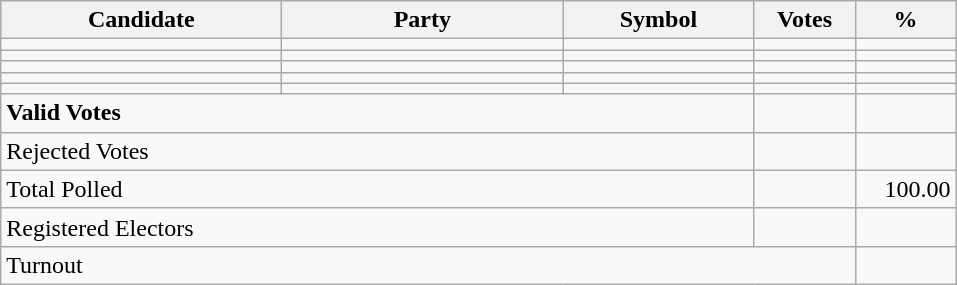<table class="wikitable" border="1" style="text-align:right;">
<tr>
<th align=left width="180">Candidate</th>
<th align=left width="180">Party</th>
<th align=left width="120">Symbol</th>
<th align=left width="60">Votes</th>
<th align=left width="60">%</th>
</tr>
<tr>
<td align=left></td>
<td align=left></td>
<td align=left></td>
<td align=right></td>
<td align=right></td>
</tr>
<tr>
<td align=left></td>
<td align=left></td>
<td align=left></td>
<td align=right></td>
<td align=right></td>
</tr>
<tr>
<td align=left></td>
<td align=left></td>
<td align=left></td>
<td align=right></td>
<td align=right></td>
</tr>
<tr>
<td align=left></td>
<td align=left></td>
<td align=left></td>
<td align=right></td>
<td align=right></td>
</tr>
<tr>
<td align=left></td>
<td align=left></td>
<td align=left></td>
<td align=right></td>
<td align=right></td>
</tr>
<tr>
<td align=left colspan=3><strong>Valid Votes</strong></td>
<td align=right><strong> </strong></td>
<td align=right><strong> </strong></td>
</tr>
<tr>
<td align=left colspan=3>Rejected Votes</td>
<td align=right></td>
<td align=right></td>
</tr>
<tr>
<td align=left colspan=3>Total Polled</td>
<td align=right></td>
<td align=right>100.00</td>
</tr>
<tr>
<td align=left colspan=3>Registered Electors</td>
<td align=right></td>
<td></td>
</tr>
<tr>
<td align=left colspan=4>Turnout</td>
<td align=right></td>
</tr>
</table>
